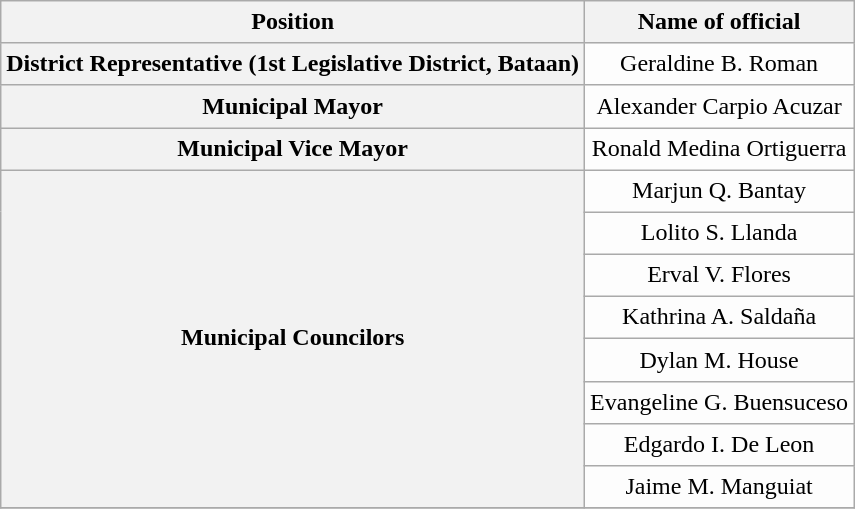<table class="wikitable collapsible" style="font-size:100%;background-color:#FDFDFD;line-height:1.30em;">
<tr>
<th scope="col">Position</th>
<th scope="col">Name of official</th>
</tr>
<tr>
<th scope="row" rowspan=1>District Representative (1st Legislative District, Bataan)</th>
<td style="text-align:center;">Geraldine B. Roman</td>
</tr>
<tr>
<th scope="row">Municipal Mayor</th>
<td style="text-align:center;">Alexander Carpio Acuzar</td>
</tr>
<tr>
<th scope="row">Municipal Vice Mayor</th>
<td style="text-align:center;">Ronald Medina Ortiguerra</td>
</tr>
<tr>
<th scope="row" rowspan=8>Municipal Councilors</th>
<td style="text-align:center;">Marjun Q. Bantay</td>
</tr>
<tr>
<td style="text-align:center;">Lolito S. Llanda</td>
</tr>
<tr>
<td style="text-align:center;">Erval V. Flores</td>
</tr>
<tr>
<td style="text-align:center;">Kathrina A. Saldaña</td>
</tr>
<tr>
<td style="text-align:center;">Dylan M. House</td>
</tr>
<tr>
<td style="text-align:center;">Evangeline G. Buensuceso</td>
</tr>
<tr>
<td style="text-align:center;">Edgardo I. De Leon</td>
</tr>
<tr>
<td style="text-align:center;">Jaime M. Manguiat</td>
</tr>
<tr>
</tr>
</table>
